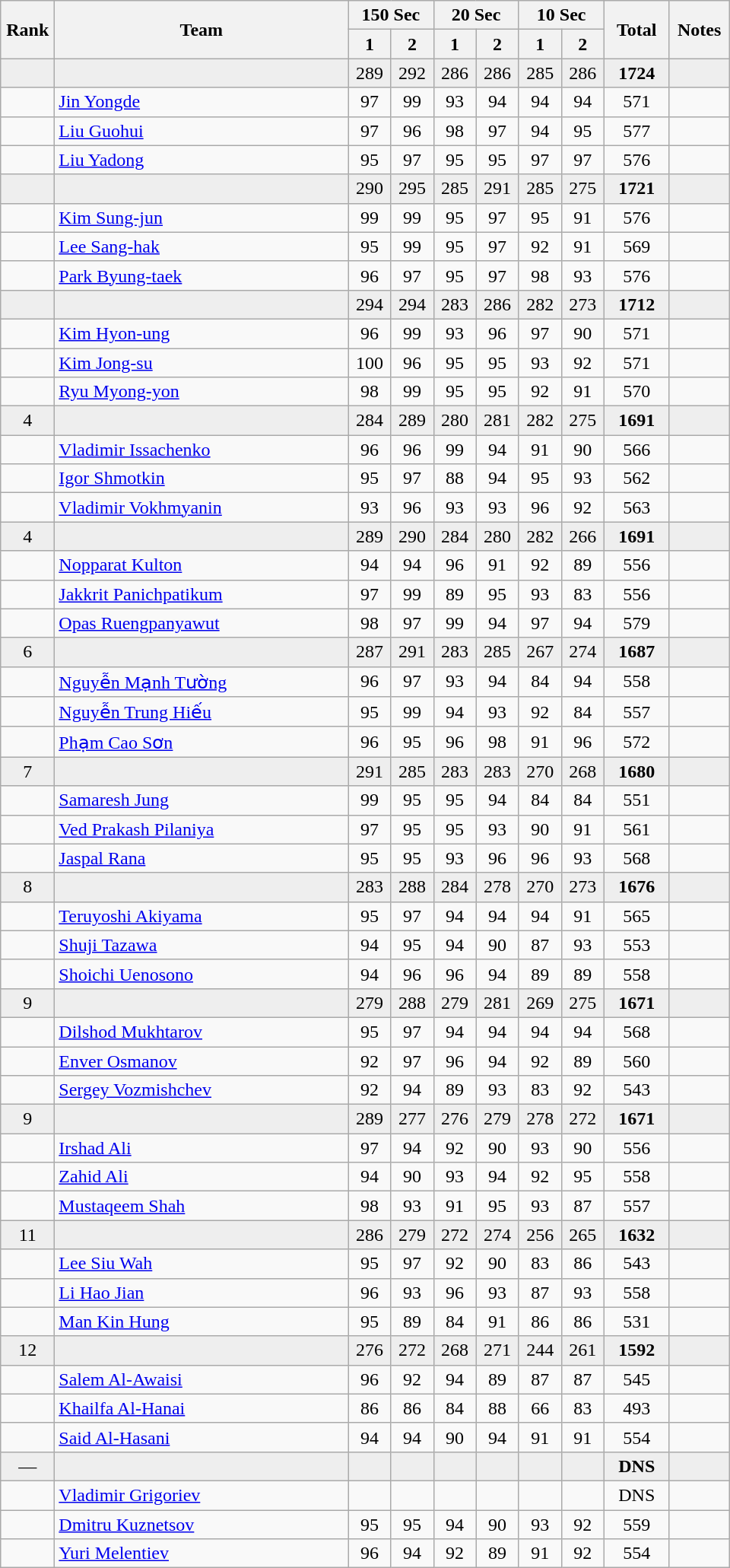<table class="wikitable" style="text-align:center">
<tr>
<th rowspan=2 width=40>Rank</th>
<th rowspan=2 width=250>Team</th>
<th colspan=2>150 Sec</th>
<th colspan=2>20 Sec</th>
<th colspan=2>10 Sec</th>
<th rowspan=2 width=50>Total</th>
<th rowspan=2 width=45>Notes</th>
</tr>
<tr>
<th width=30>1</th>
<th width=30>2</th>
<th width=30>1</th>
<th width=30>2</th>
<th width=30>1</th>
<th width=30>2</th>
</tr>
<tr bgcolor=eeeeee>
<td></td>
<td align=left></td>
<td>289</td>
<td>292</td>
<td>286</td>
<td>286</td>
<td>285</td>
<td>286</td>
<td><strong>1724</strong></td>
<td></td>
</tr>
<tr>
<td></td>
<td align=left><a href='#'>Jin Yongde</a></td>
<td>97</td>
<td>99</td>
<td>93</td>
<td>94</td>
<td>94</td>
<td>94</td>
<td>571</td>
<td></td>
</tr>
<tr>
<td></td>
<td align=left><a href='#'>Liu Guohui</a></td>
<td>97</td>
<td>96</td>
<td>98</td>
<td>97</td>
<td>94</td>
<td>95</td>
<td>577</td>
<td></td>
</tr>
<tr>
<td></td>
<td align=left><a href='#'>Liu Yadong</a></td>
<td>95</td>
<td>97</td>
<td>95</td>
<td>95</td>
<td>97</td>
<td>97</td>
<td>576</td>
<td></td>
</tr>
<tr bgcolor=eeeeee>
<td></td>
<td align=left></td>
<td>290</td>
<td>295</td>
<td>285</td>
<td>291</td>
<td>285</td>
<td>275</td>
<td><strong>1721</strong></td>
<td></td>
</tr>
<tr>
<td></td>
<td align=left><a href='#'>Kim Sung-jun</a></td>
<td>99</td>
<td>99</td>
<td>95</td>
<td>97</td>
<td>95</td>
<td>91</td>
<td>576</td>
<td></td>
</tr>
<tr>
<td></td>
<td align=left><a href='#'>Lee Sang-hak</a></td>
<td>95</td>
<td>99</td>
<td>95</td>
<td>97</td>
<td>92</td>
<td>91</td>
<td>569</td>
<td></td>
</tr>
<tr>
<td></td>
<td align=left><a href='#'>Park Byung-taek</a></td>
<td>96</td>
<td>97</td>
<td>95</td>
<td>97</td>
<td>98</td>
<td>93</td>
<td>576</td>
<td></td>
</tr>
<tr bgcolor=eeeeee>
<td></td>
<td align=left></td>
<td>294</td>
<td>294</td>
<td>283</td>
<td>286</td>
<td>282</td>
<td>273</td>
<td><strong>1712</strong></td>
<td></td>
</tr>
<tr>
<td></td>
<td align=left><a href='#'>Kim Hyon-ung</a></td>
<td>96</td>
<td>99</td>
<td>93</td>
<td>96</td>
<td>97</td>
<td>90</td>
<td>571</td>
<td></td>
</tr>
<tr>
<td></td>
<td align=left><a href='#'>Kim Jong-su</a></td>
<td>100</td>
<td>96</td>
<td>95</td>
<td>95</td>
<td>93</td>
<td>92</td>
<td>571</td>
<td></td>
</tr>
<tr>
<td></td>
<td align=left><a href='#'>Ryu Myong-yon</a></td>
<td>98</td>
<td>99</td>
<td>95</td>
<td>95</td>
<td>92</td>
<td>91</td>
<td>570</td>
<td></td>
</tr>
<tr bgcolor=eeeeee>
<td>4</td>
<td align=left></td>
<td>284</td>
<td>289</td>
<td>280</td>
<td>281</td>
<td>282</td>
<td>275</td>
<td><strong>1691</strong></td>
<td></td>
</tr>
<tr>
<td></td>
<td align=left><a href='#'>Vladimir Issachenko</a></td>
<td>96</td>
<td>96</td>
<td>99</td>
<td>94</td>
<td>91</td>
<td>90</td>
<td>566</td>
<td></td>
</tr>
<tr>
<td></td>
<td align=left><a href='#'>Igor Shmotkin</a></td>
<td>95</td>
<td>97</td>
<td>88</td>
<td>94</td>
<td>95</td>
<td>93</td>
<td>562</td>
<td></td>
</tr>
<tr>
<td></td>
<td align=left><a href='#'>Vladimir Vokhmyanin</a></td>
<td>93</td>
<td>96</td>
<td>93</td>
<td>93</td>
<td>96</td>
<td>92</td>
<td>563</td>
<td></td>
</tr>
<tr bgcolor=eeeeee>
<td>4</td>
<td align=left></td>
<td>289</td>
<td>290</td>
<td>284</td>
<td>280</td>
<td>282</td>
<td>266</td>
<td><strong>1691</strong></td>
<td></td>
</tr>
<tr>
<td></td>
<td align=left><a href='#'>Nopparat Kulton</a></td>
<td>94</td>
<td>94</td>
<td>96</td>
<td>91</td>
<td>92</td>
<td>89</td>
<td>556</td>
<td></td>
</tr>
<tr>
<td></td>
<td align=left><a href='#'>Jakkrit Panichpatikum</a></td>
<td>97</td>
<td>99</td>
<td>89</td>
<td>95</td>
<td>93</td>
<td>83</td>
<td>556</td>
<td></td>
</tr>
<tr>
<td></td>
<td align=left><a href='#'>Opas Ruengpanyawut</a></td>
<td>98</td>
<td>97</td>
<td>99</td>
<td>94</td>
<td>97</td>
<td>94</td>
<td>579</td>
<td></td>
</tr>
<tr bgcolor=eeeeee>
<td>6</td>
<td align=left></td>
<td>287</td>
<td>291</td>
<td>283</td>
<td>285</td>
<td>267</td>
<td>274</td>
<td><strong>1687</strong></td>
<td></td>
</tr>
<tr>
<td></td>
<td align=left><a href='#'>Nguyễn Mạnh Tường</a></td>
<td>96</td>
<td>97</td>
<td>93</td>
<td>94</td>
<td>84</td>
<td>94</td>
<td>558</td>
<td></td>
</tr>
<tr>
<td></td>
<td align=left><a href='#'>Nguyễn Trung Hiếu</a></td>
<td>95</td>
<td>99</td>
<td>94</td>
<td>93</td>
<td>92</td>
<td>84</td>
<td>557</td>
<td></td>
</tr>
<tr>
<td></td>
<td align=left><a href='#'>Phạm Cao Sơn</a></td>
<td>96</td>
<td>95</td>
<td>96</td>
<td>98</td>
<td>91</td>
<td>96</td>
<td>572</td>
<td></td>
</tr>
<tr bgcolor=eeeeee>
<td>7</td>
<td align=left></td>
<td>291</td>
<td>285</td>
<td>283</td>
<td>283</td>
<td>270</td>
<td>268</td>
<td><strong>1680</strong></td>
<td></td>
</tr>
<tr>
<td></td>
<td align=left><a href='#'>Samaresh Jung</a></td>
<td>99</td>
<td>95</td>
<td>95</td>
<td>94</td>
<td>84</td>
<td>84</td>
<td>551</td>
<td></td>
</tr>
<tr>
<td></td>
<td align=left><a href='#'>Ved Prakash Pilaniya</a></td>
<td>97</td>
<td>95</td>
<td>95</td>
<td>93</td>
<td>90</td>
<td>91</td>
<td>561</td>
<td></td>
</tr>
<tr>
<td></td>
<td align=left><a href='#'>Jaspal Rana</a></td>
<td>95</td>
<td>95</td>
<td>93</td>
<td>96</td>
<td>96</td>
<td>93</td>
<td>568</td>
<td></td>
</tr>
<tr bgcolor=eeeeee>
<td>8</td>
<td align=left></td>
<td>283</td>
<td>288</td>
<td>284</td>
<td>278</td>
<td>270</td>
<td>273</td>
<td><strong>1676</strong></td>
<td></td>
</tr>
<tr>
<td></td>
<td align=left><a href='#'>Teruyoshi Akiyama</a></td>
<td>95</td>
<td>97</td>
<td>94</td>
<td>94</td>
<td>94</td>
<td>91</td>
<td>565</td>
<td></td>
</tr>
<tr>
<td></td>
<td align=left><a href='#'>Shuji Tazawa</a></td>
<td>94</td>
<td>95</td>
<td>94</td>
<td>90</td>
<td>87</td>
<td>93</td>
<td>553</td>
<td></td>
</tr>
<tr>
<td></td>
<td align=left><a href='#'>Shoichi Uenosono</a></td>
<td>94</td>
<td>96</td>
<td>96</td>
<td>94</td>
<td>89</td>
<td>89</td>
<td>558</td>
<td></td>
</tr>
<tr bgcolor=eeeeee>
<td>9</td>
<td align=left></td>
<td>279</td>
<td>288</td>
<td>279</td>
<td>281</td>
<td>269</td>
<td>275</td>
<td><strong>1671</strong></td>
<td></td>
</tr>
<tr>
<td></td>
<td align=left><a href='#'>Dilshod Mukhtarov</a></td>
<td>95</td>
<td>97</td>
<td>94</td>
<td>94</td>
<td>94</td>
<td>94</td>
<td>568</td>
<td></td>
</tr>
<tr>
<td></td>
<td align=left><a href='#'>Enver Osmanov</a></td>
<td>92</td>
<td>97</td>
<td>96</td>
<td>94</td>
<td>92</td>
<td>89</td>
<td>560</td>
<td></td>
</tr>
<tr>
<td></td>
<td align=left><a href='#'>Sergey Vozmishchev</a></td>
<td>92</td>
<td>94</td>
<td>89</td>
<td>93</td>
<td>83</td>
<td>92</td>
<td>543</td>
<td></td>
</tr>
<tr bgcolor=eeeeee>
<td>9</td>
<td align=left></td>
<td>289</td>
<td>277</td>
<td>276</td>
<td>279</td>
<td>278</td>
<td>272</td>
<td><strong>1671</strong></td>
<td></td>
</tr>
<tr>
<td></td>
<td align=left><a href='#'>Irshad Ali</a></td>
<td>97</td>
<td>94</td>
<td>92</td>
<td>90</td>
<td>93</td>
<td>90</td>
<td>556</td>
<td></td>
</tr>
<tr>
<td></td>
<td align=left><a href='#'>Zahid Ali</a></td>
<td>94</td>
<td>90</td>
<td>93</td>
<td>94</td>
<td>92</td>
<td>95</td>
<td>558</td>
<td></td>
</tr>
<tr>
<td></td>
<td align=left><a href='#'>Mustaqeem Shah</a></td>
<td>98</td>
<td>93</td>
<td>91</td>
<td>95</td>
<td>93</td>
<td>87</td>
<td>557</td>
<td></td>
</tr>
<tr bgcolor=eeeeee>
<td>11</td>
<td align=left></td>
<td>286</td>
<td>279</td>
<td>272</td>
<td>274</td>
<td>256</td>
<td>265</td>
<td><strong>1632</strong></td>
<td></td>
</tr>
<tr>
<td></td>
<td align=left><a href='#'>Lee Siu Wah</a></td>
<td>95</td>
<td>97</td>
<td>92</td>
<td>90</td>
<td>83</td>
<td>86</td>
<td>543</td>
<td></td>
</tr>
<tr>
<td></td>
<td align=left><a href='#'>Li Hao Jian</a></td>
<td>96</td>
<td>93</td>
<td>96</td>
<td>93</td>
<td>87</td>
<td>93</td>
<td>558</td>
<td></td>
</tr>
<tr>
<td></td>
<td align=left><a href='#'>Man Kin Hung</a></td>
<td>95</td>
<td>89</td>
<td>84</td>
<td>91</td>
<td>86</td>
<td>86</td>
<td>531</td>
<td></td>
</tr>
<tr bgcolor=eeeeee>
<td>12</td>
<td align=left></td>
<td>276</td>
<td>272</td>
<td>268</td>
<td>271</td>
<td>244</td>
<td>261</td>
<td><strong>1592</strong></td>
<td></td>
</tr>
<tr>
<td></td>
<td align=left><a href='#'>Salem Al-Awaisi</a></td>
<td>96</td>
<td>92</td>
<td>94</td>
<td>89</td>
<td>87</td>
<td>87</td>
<td>545</td>
<td></td>
</tr>
<tr>
<td></td>
<td align=left><a href='#'>Khailfa Al-Hanai</a></td>
<td>86</td>
<td>86</td>
<td>84</td>
<td>88</td>
<td>66</td>
<td>83</td>
<td>493</td>
<td></td>
</tr>
<tr>
<td></td>
<td align=left><a href='#'>Said Al-Hasani</a></td>
<td>94</td>
<td>94</td>
<td>90</td>
<td>94</td>
<td>91</td>
<td>91</td>
<td>554</td>
<td></td>
</tr>
<tr bgcolor=eeeeee>
<td>—</td>
<td align=left></td>
<td></td>
<td></td>
<td></td>
<td></td>
<td></td>
<td></td>
<td><strong>DNS</strong></td>
<td></td>
</tr>
<tr>
<td></td>
<td align=left><a href='#'>Vladimir Grigoriev</a></td>
<td></td>
<td></td>
<td></td>
<td></td>
<td></td>
<td></td>
<td>DNS</td>
<td></td>
</tr>
<tr>
<td></td>
<td align=left><a href='#'>Dmitru Kuznetsov</a></td>
<td>95</td>
<td>95</td>
<td>94</td>
<td>90</td>
<td>93</td>
<td>92</td>
<td>559</td>
<td></td>
</tr>
<tr>
<td></td>
<td align=left><a href='#'>Yuri Melentiev</a></td>
<td>96</td>
<td>94</td>
<td>92</td>
<td>89</td>
<td>91</td>
<td>92</td>
<td>554</td>
<td></td>
</tr>
</table>
